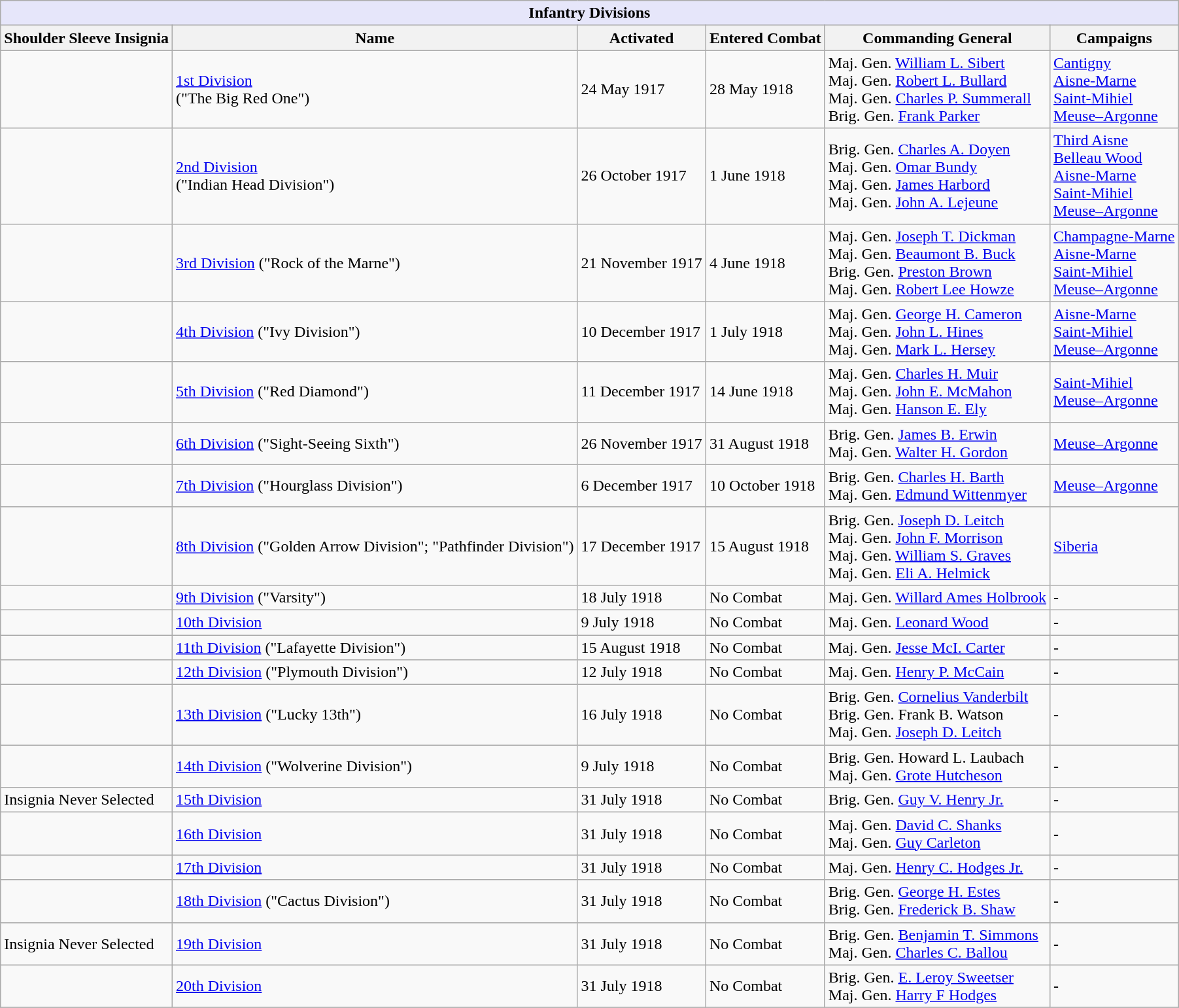<table class="wikitable">
<tr>
<th style="align: center; background: lavender;" colspan="9">Infantry Divisions</th>
</tr>
<tr>
<th style="text-align: center; ">Shoulder Sleeve Insignia</th>
<th style="text-align: center; ">Name</th>
<th style="text-align: center; ">Activated</th>
<th style="text-align: center; ">Entered Combat</th>
<th style="text-align: center; ">Commanding General</th>
<th style="text-align: center; ">Campaigns</th>
</tr>
<tr>
<td></td>
<td><a href='#'>1st Division</a><br>("The Big Red One")</td>
<td>24 May 1917</td>
<td>28 May 1918</td>
<td>Maj. Gen. <a href='#'>William L. Sibert</a><br>Maj. Gen. <a href='#'>Robert L. Bullard</a><br>Maj. Gen. <a href='#'>Charles P. Summerall</a><br>Brig. Gen. <a href='#'>Frank Parker</a></td>
<td><a href='#'>Cantigny</a><br><a href='#'>Aisne-Marne</a><br><a href='#'>Saint-Mihiel</a><br><a href='#'>Meuse–Argonne</a></td>
</tr>
<tr>
<td></td>
<td><a href='#'>2nd Division</a><br>("Indian Head Division")</td>
<td>26 October 1917</td>
<td>1 June 1918</td>
<td>Brig. Gen. <a href='#'>Charles A. Doyen</a><br>Maj. Gen. <a href='#'>Omar Bundy</a><br>Maj. Gen. <a href='#'>James Harbord</a><br>Maj. Gen. <a href='#'>John A. Lejeune</a></td>
<td><a href='#'>Third Aisne</a><br><a href='#'>Belleau Wood</a><br><a href='#'>Aisne-Marne</a><br><a href='#'>Saint-Mihiel</a><br><a href='#'>Meuse–Argonne</a></td>
</tr>
<tr>
<td></td>
<td><a href='#'>3rd Division</a> ("Rock of the Marne")</td>
<td>21 November 1917</td>
<td>4 June 1918</td>
<td>Maj. Gen. <a href='#'>Joseph T. Dickman</a><br>Maj. Gen. <a href='#'>Beaumont B. Buck</a><br>Brig. Gen. <a href='#'>Preston Brown</a><br>Maj. Gen. <a href='#'>Robert Lee Howze</a></td>
<td><a href='#'>Champagne-Marne</a><br><a href='#'>Aisne-Marne</a><br><a href='#'>Saint-Mihiel</a><br><a href='#'>Meuse–Argonne</a></td>
</tr>
<tr>
<td></td>
<td><a href='#'>4th Division</a> ("Ivy Division")</td>
<td>10 December 1917</td>
<td>1 July 1918</td>
<td>Maj. Gen. <a href='#'>George H. Cameron</a><br>Maj. Gen. <a href='#'>John L. Hines</a><br>Maj. Gen. <a href='#'>Mark L. Hersey</a></td>
<td><a href='#'>Aisne-Marne</a><br><a href='#'>Saint-Mihiel</a><br><a href='#'>Meuse–Argonne</a></td>
</tr>
<tr>
<td></td>
<td><a href='#'>5th Division</a> ("Red Diamond")</td>
<td>11 December 1917</td>
<td>14 June 1918</td>
<td>Maj. Gen. <a href='#'>Charles H. Muir</a><br>Maj. Gen. <a href='#'>John E. McMahon</a><br>Maj. Gen. <a href='#'>Hanson E. Ely</a></td>
<td><a href='#'>Saint-Mihiel</a><br><a href='#'>Meuse–Argonne</a></td>
</tr>
<tr>
<td></td>
<td><a href='#'>6th Division</a> ("Sight-Seeing Sixth")</td>
<td>26 November 1917</td>
<td>31 August 1918</td>
<td>Brig. Gen. <a href='#'>James B. Erwin</a><br>Maj. Gen. <a href='#'>Walter H. Gordon</a></td>
<td><a href='#'>Meuse–Argonne</a></td>
</tr>
<tr>
<td></td>
<td><a href='#'>7th Division</a> ("Hourglass Division")</td>
<td>6 December 1917</td>
<td>10 October 1918</td>
<td>Brig. Gen. <a href='#'>Charles H. Barth</a><br>Maj. Gen. <a href='#'>Edmund Wittenmyer</a></td>
<td><a href='#'>Meuse–Argonne</a></td>
</tr>
<tr>
<td></td>
<td><a href='#'>8th Division</a> ("Golden Arrow Division"; "Pathfinder Division")</td>
<td>17 December 1917</td>
<td>15 August 1918</td>
<td>Brig. Gen. <a href='#'>Joseph D. Leitch</a><br>Maj. Gen. <a href='#'>John F. Morrison</a><br>Maj. Gen. <a href='#'>William S. Graves</a><br>Maj. Gen. <a href='#'>Eli A. Helmick</a></td>
<td><a href='#'>Siberia</a></td>
</tr>
<tr>
<td></td>
<td><a href='#'>9th Division</a> ("Varsity")</td>
<td>18 July 1918</td>
<td>No Combat</td>
<td>Maj. Gen. <a href='#'>Willard Ames Holbrook</a></td>
<td>-</td>
</tr>
<tr>
<td></td>
<td><a href='#'>10th Division</a></td>
<td>9 July 1918</td>
<td>No Combat</td>
<td>Maj. Gen. <a href='#'>Leonard Wood</a></td>
<td>-</td>
</tr>
<tr>
<td></td>
<td><a href='#'>11th Division</a> ("Lafayette Division")</td>
<td>15 August 1918</td>
<td>No Combat</td>
<td>Maj. Gen. <a href='#'>Jesse McI. Carter</a></td>
<td>-</td>
</tr>
<tr>
<td></td>
<td><a href='#'>12th Division</a> ("Plymouth Division")</td>
<td>12 July 1918</td>
<td>No Combat</td>
<td>Maj. Gen. <a href='#'>Henry P. McCain</a></td>
<td>-</td>
</tr>
<tr>
<td></td>
<td><a href='#'>13th Division</a> ("Lucky 13th")</td>
<td>16 July 1918</td>
<td>No Combat</td>
<td>Brig. Gen. <a href='#'>Cornelius Vanderbilt</a><br>Brig. Gen. Frank B. Watson<br>Maj. Gen. <a href='#'>Joseph D. Leitch</a></td>
<td>-</td>
</tr>
<tr>
<td></td>
<td><a href='#'>14th Division</a> ("Wolverine Division")</td>
<td>9 July 1918</td>
<td>No Combat</td>
<td>Brig. Gen. Howard L. Laubach<br>Maj. Gen. <a href='#'>Grote Hutcheson</a></td>
<td>-</td>
</tr>
<tr>
<td>Insignia Never Selected</td>
<td><a href='#'>15th Division</a></td>
<td>31 July 1918</td>
<td>No Combat</td>
<td>Brig. Gen. <a href='#'>Guy V. Henry Jr.</a></td>
<td>-</td>
</tr>
<tr>
<td></td>
<td><a href='#'>16th Division</a></td>
<td>31 July 1918</td>
<td>No Combat</td>
<td>Maj. Gen. <a href='#'>David C. Shanks</a><br>Maj. Gen. <a href='#'>Guy Carleton</a></td>
<td>-</td>
</tr>
<tr>
<td></td>
<td><a href='#'>17th Division</a></td>
<td>31 July 1918</td>
<td>No Combat</td>
<td>Maj. Gen. <a href='#'>Henry C. Hodges Jr.</a></td>
<td>-</td>
</tr>
<tr>
<td></td>
<td><a href='#'>18th Division</a> ("Cactus Division")</td>
<td>31 July 1918</td>
<td>No Combat</td>
<td>Brig. Gen. <a href='#'>George H. Estes</a><br>Brig. Gen. <a href='#'>Frederick B. Shaw</a></td>
<td>-</td>
</tr>
<tr>
<td>Insignia Never Selected</td>
<td><a href='#'>19th Division</a></td>
<td>31 July 1918</td>
<td>No Combat</td>
<td>Brig. Gen. <a href='#'>Benjamin T. Simmons</a><br>Maj. Gen. <a href='#'>Charles C. Ballou</a></td>
<td>-</td>
</tr>
<tr>
<td></td>
<td><a href='#'>20th Division</a></td>
<td>31 July 1918</td>
<td>No Combat</td>
<td>Brig. Gen. <a href='#'>E. Leroy Sweetser</a><br>Maj. Gen. <a href='#'>Harry F Hodges</a></td>
<td>-</td>
</tr>
<tr>
</tr>
</table>
